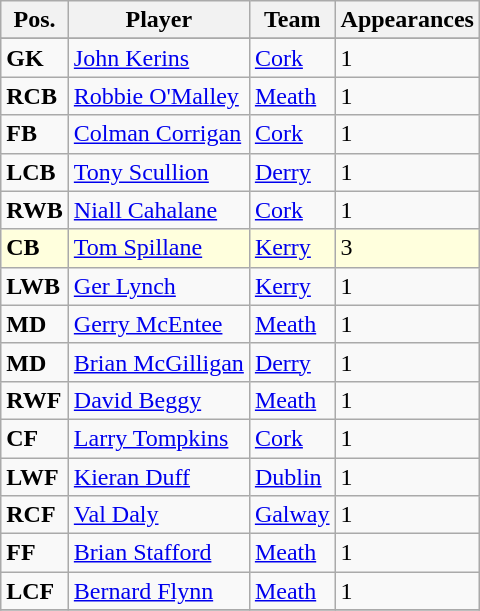<table class="wikitable">
<tr>
<th>Pos.</th>
<th>Player</th>
<th>Team</th>
<th>Appearances</th>
</tr>
<tr>
</tr>
<tr>
<td><strong>GK</strong></td>
<td> <a href='#'>John Kerins</a></td>
<td><a href='#'>Cork</a></td>
<td>1</td>
</tr>
<tr>
<td><strong>RCB</strong></td>
<td> <a href='#'>Robbie O'Malley</a></td>
<td><a href='#'>Meath</a></td>
<td>1</td>
</tr>
<tr>
<td><strong>FB</strong></td>
<td> <a href='#'>Colman Corrigan</a></td>
<td><a href='#'>Cork</a></td>
<td>1</td>
</tr>
<tr>
<td><strong>LCB</strong></td>
<td> <a href='#'>Tony Scullion</a></td>
<td><a href='#'>Derry</a></td>
<td>1</td>
</tr>
<tr>
<td><strong>RWB</strong></td>
<td> <a href='#'>Niall Cahalane</a></td>
<td><a href='#'>Cork</a></td>
<td>1</td>
</tr>
<tr bgcolor=#FFFFDD>
<td><strong>CB</strong></td>
<td> <a href='#'>Tom Spillane</a></td>
<td><a href='#'>Kerry</a></td>
<td>3</td>
</tr>
<tr>
<td><strong>LWB</strong></td>
<td> <a href='#'>Ger Lynch</a></td>
<td><a href='#'>Kerry</a></td>
<td>1</td>
</tr>
<tr>
<td><strong>MD</strong></td>
<td> <a href='#'>Gerry McEntee</a></td>
<td><a href='#'>Meath</a></td>
<td>1</td>
</tr>
<tr>
<td><strong>MD</strong></td>
<td> <a href='#'>Brian McGilligan</a></td>
<td><a href='#'>Derry</a></td>
<td>1</td>
</tr>
<tr>
<td><strong>RWF</strong></td>
<td> <a href='#'>David Beggy</a></td>
<td><a href='#'>Meath</a></td>
<td>1</td>
</tr>
<tr>
<td><strong>CF</strong></td>
<td> <a href='#'>Larry Tompkins</a></td>
<td><a href='#'>Cork</a></td>
<td>1</td>
</tr>
<tr>
<td><strong>LWF</strong></td>
<td> <a href='#'>Kieran Duff</a></td>
<td><a href='#'>Dublin</a></td>
<td>1</td>
</tr>
<tr>
<td><strong>RCF</strong></td>
<td> <a href='#'>Val Daly</a></td>
<td><a href='#'>Galway</a></td>
<td>1</td>
</tr>
<tr>
<td><strong>FF</strong></td>
<td> <a href='#'>Brian Stafford</a></td>
<td><a href='#'>Meath</a></td>
<td>1</td>
</tr>
<tr>
<td><strong>LCF</strong></td>
<td> <a href='#'>Bernard Flynn</a></td>
<td><a href='#'>Meath</a></td>
<td>1</td>
</tr>
<tr>
</tr>
</table>
